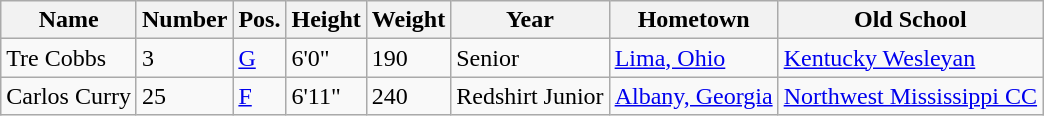<table class="wikitable sortable" border="1">
<tr>
<th>Name</th>
<th>Number</th>
<th>Pos.</th>
<th>Height</th>
<th>Weight</th>
<th>Year</th>
<th>Hometown</th>
<th>Old School</th>
</tr>
<tr>
<td>Tre Cobbs</td>
<td>3</td>
<td><a href='#'>G</a></td>
<td>6'0"</td>
<td>190</td>
<td>Senior</td>
<td><a href='#'>Lima, Ohio</a></td>
<td><a href='#'>Kentucky Wesleyan</a></td>
</tr>
<tr>
<td>Carlos Curry</td>
<td>25</td>
<td><a href='#'>F</a></td>
<td>6'11"</td>
<td>240</td>
<td>Redshirt Junior</td>
<td><a href='#'>Albany, Georgia</a></td>
<td><a href='#'>Northwest Mississippi CC</a></td>
</tr>
</table>
